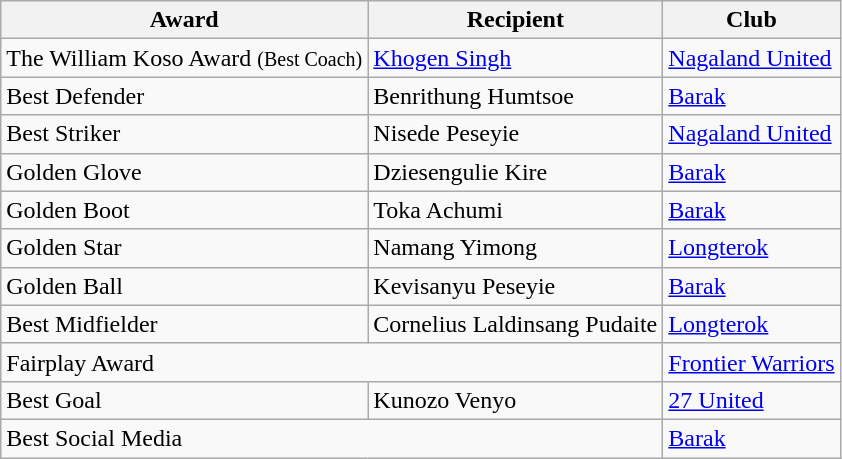<table class="wikitable">
<tr>
<th>Award</th>
<th>Recipient</th>
<th>Club</th>
</tr>
<tr>
<td>The William Koso Award <small>(Best Coach)</small></td>
<td><a href='#'>Khogen Singh</a></td>
<td><a href='#'>Nagaland United</a></td>
</tr>
<tr>
<td>Best Defender</td>
<td>Benrithung Humtsoe</td>
<td><a href='#'>Barak</a></td>
</tr>
<tr>
<td>Best Striker</td>
<td>Nisede Peseyie</td>
<td><a href='#'>Nagaland United</a></td>
</tr>
<tr>
<td>Golden Glove</td>
<td>Dziesengulie Kire</td>
<td><a href='#'>Barak</a></td>
</tr>
<tr>
<td>Golden Boot</td>
<td>Toka Achumi</td>
<td><a href='#'>Barak</a></td>
</tr>
<tr>
<td>Golden Star</td>
<td>Namang Yimong</td>
<td><a href='#'>Longterok</a></td>
</tr>
<tr>
<td>Golden Ball</td>
<td>Kevisanyu Peseyie</td>
<td><a href='#'>Barak</a></td>
</tr>
<tr>
<td>Best Midfielder</td>
<td>Cornelius Laldinsang Pudaite</td>
<td><a href='#'>Longterok</a></td>
</tr>
<tr>
<td colspan="2">Fairplay Award</td>
<td><a href='#'>Frontier Warriors</a></td>
</tr>
<tr>
<td>Best Goal</td>
<td>Kunozo Venyo</td>
<td><a href='#'>27 United</a></td>
</tr>
<tr>
<td colspan="2">Best Social Media</td>
<td><a href='#'>Barak</a></td>
</tr>
</table>
